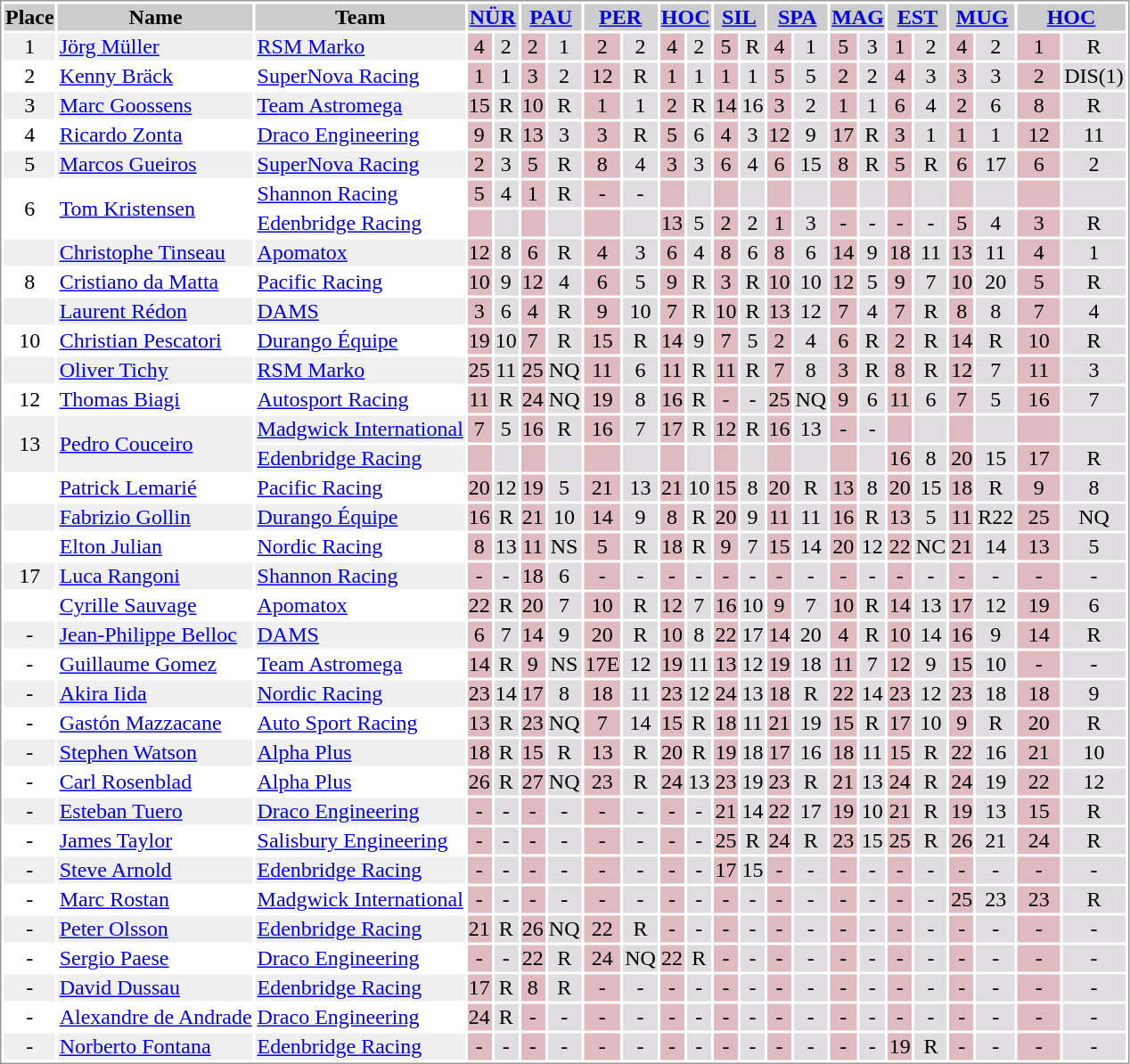<table border="0" style="border: 1px solid #999; background-color:#FFFFFF; text-align:center">
<tr align="center" style="background:#CCCCCC;">
<td><strong>Place</strong></td>
<td><strong>Name</strong></td>
<td><strong>Team</strong></td>
<th colspan=2><a href='#'>NÜR</a><br></th>
<th colspan=2><a href='#'>PAU</a><br></th>
<th colspan=2><a href='#'>PER</a><br></th>
<th colspan=2><a href='#'>HOC</a><br></th>
<th colspan=2><a href='#'>SIL</a><br></th>
<th colspan=2><a href='#'>SPA</a><br></th>
<th colspan=2><a href='#'>MAG</a><br></th>
<th colspan=2><a href='#'>EST</a><br></th>
<th colspan=2><a href='#'>MUG</a><br></th>
<th colspan=2><a href='#'>HOC</a><br></th>
</tr>
<tr style="background:#EFEFEF;">
<td>1</td>
<td align="left"> <a href='#'>Jörg Müller</a></td>
<td align="left"><a href='#'>RSM Marko</a></td>
<td style="background:#DFBBBF;">4</td>
<td style="background:#DFDDDF;">2</td>
<td style="background:#DFBBBF;">2</td>
<td style="background:#DFDDDF;">1</td>
<td style="background:#DFBBBF;">2</td>
<td style="background:#DFDDDF;">2</td>
<td style="background:#DFBBBF;">4</td>
<td style="background:#DFDDDF;">2</td>
<td style="background:#DFBBBF;">5</td>
<td style="background:#DFDDDF;">R</td>
<td style="background:#DFBBBF;">4</td>
<td style="background:#DFDDDF;">1</td>
<td style="background:#DFBBBF;">5</td>
<td style="background:#DFDDDF;">3</td>
<td style="background:#DFBBBF;">1</td>
<td style="background:#DFDDDF;">2</td>
<td style="background:#DFBBBF;">4</td>
<td style="background:#DFDDDF;">2</td>
<td style="background:#DFBBBF;" width="30">1</td>
<td style="background:#DFDDDF;">R</td>
</tr>
<tr>
<td>2</td>
<td align="left"> <a href='#'>Kenny Bräck</a></td>
<td align="left"><a href='#'>SuperNova Racing</a></td>
<td style="background:#DFBBBF;">1</td>
<td style="background:#DFDDDF;">1</td>
<td style="background:#DFBBBF;">3</td>
<td style="background:#DFDDDF;">2</td>
<td style="background:#DFBBBF;">12</td>
<td style="background:#DFDDDF;">R</td>
<td style="background:#DFBBBF;">1</td>
<td style="background:#DFDDDF;">1</td>
<td style="background:#DFBBBF;">1</td>
<td style="background:#DFDDDF;">1</td>
<td style="background:#DFBBBF;">5</td>
<td style="background:#DFDDDF;">5</td>
<td style="background:#DFBBBF;">2</td>
<td style="background:#DFDDDF;">2</td>
<td style="background:#DFBBBF;">4</td>
<td style="background:#DFDDDF;">3</td>
<td style="background:#DFBBBF;">3</td>
<td style="background:#DFDDDF;">3</td>
<td style="background:#DFBBBF;">2</td>
<td style="background:#DFDDDF;">DIS(1)</td>
</tr>
<tr style="background:#EFEFEF;">
<td>3</td>
<td align="left"> <a href='#'>Marc Goossens</a></td>
<td align="left"><a href='#'>Team Astromega</a></td>
<td style="background:#DFBBBF;">15</td>
<td style="background:#DFDDDF;">R</td>
<td style="background:#DFBBBF;">10</td>
<td style="background:#DFDDDF;">R</td>
<td style="background:#DFBBBF;">1</td>
<td style="background:#DFDDDF;">1</td>
<td style="background:#DFBBBF;">2</td>
<td style="background:#DFDDDF;">R</td>
<td style="background:#DFBBBF;">14</td>
<td style="background:#DFDDDF;">16</td>
<td style="background:#DFBBBF;">3</td>
<td style="background:#DFDDDF;">2</td>
<td style="background:#DFBBBF;">1</td>
<td style="background:#DFDDDF;">1</td>
<td style="background:#DFBBBF;">6</td>
<td style="background:#DFDDDF;">4</td>
<td style="background:#DFBBBF;">2</td>
<td style="background:#DFDDDF;">6</td>
<td style="background:#DFBBBF;">8</td>
<td style="background:#DFDDDF;">R</td>
</tr>
<tr>
<td>4</td>
<td align="left"> <a href='#'>Ricardo Zonta</a></td>
<td align="left"><a href='#'>Draco Engineering</a></td>
<td style="background:#DFBBBF;">9</td>
<td style="background:#DFDDDF;">R</td>
<td style="background:#DFBBBF;">13</td>
<td style="background:#DFDDDF;">3</td>
<td style="background:#DFBBBF;">3</td>
<td style="background:#DFDDDF;">R</td>
<td style="background:#DFBBBF;">5</td>
<td style="background:#DFDDDF;">6</td>
<td style="background:#DFBBBF;">4</td>
<td style="background:#DFDDDF;">3</td>
<td style="background:#DFBBBF;">12</td>
<td style="background:#DFDDDF;">9</td>
<td style="background:#DFBBBF;">17</td>
<td style="background:#DFDDDF;">R</td>
<td style="background:#DFBBBF;">3</td>
<td style="background:#DFDDDF;">1</td>
<td style="background:#DFBBBF;">1</td>
<td style="background:#DFDDDF;">1</td>
<td style="background:#DFBBBF;">12</td>
<td style="background:#DFDDDF;">11</td>
</tr>
<tr style="background:#EFEFEF;">
<td>5</td>
<td align="left"> <a href='#'>Marcos Gueiros</a></td>
<td align="left"><a href='#'>SuperNova Racing</a></td>
<td style="background:#DFBBBF;">2</td>
<td style="background:#DFDDDF;">3</td>
<td style="background:#DFBBBF;">5</td>
<td style="background:#DFDDDF;">R</td>
<td style="background:#DFBBBF;">8</td>
<td style="background:#DFDDDF;">4</td>
<td style="background:#DFBBBF;">3</td>
<td style="background:#DFDDDF;">3</td>
<td style="background:#DFBBBF;">6</td>
<td style="background:#DFDDDF;">4</td>
<td style="background:#DFBBBF;">6</td>
<td style="background:#DFDDDF;">15</td>
<td style="background:#DFBBBF;">8</td>
<td style="background:#DFDDDF;">R</td>
<td style="background:#DFBBBF;">5</td>
<td style="background:#DFDDDF;">R</td>
<td style="background:#DFBBBF;">6</td>
<td style="background:#DFDDDF;">17</td>
<td style="background:#DFBBBF;">6</td>
<td style="background:#DFDDDF;">2</td>
</tr>
<tr>
<td rowspan=2>6</td>
<td rowspan=2 align="left"> <a href='#'>Tom Kristensen</a></td>
<td align="left"><a href='#'>Shannon Racing</a></td>
<td style="background:#DFBBBF;">5</td>
<td style="background:#DFDDDF;">4</td>
<td style="background:#DFBBBF;">1</td>
<td style="background:#DFDDDF;">R</td>
<td style="background:#DFBBBF;">-</td>
<td style="background:#DFDDDF;">-</td>
<td style="background:#DFBBBF;"></td>
<td style="background:#DFDDDF;"></td>
<td style="background:#DFBBBF;"></td>
<td style="background:#DFDDDF;"></td>
<td style="background:#DFBBBF;"></td>
<td style="background:#DFDDDF;"></td>
<td style="background:#DFBBBF;"></td>
<td style="background:#DFDDDF;"></td>
<td style="background:#DFBBBF;"></td>
<td style="background:#DFDDDF;"></td>
<td style="background:#DFBBBF;"></td>
<td style="background:#DFDDDF;"></td>
<td style="background:#DFBBBF;"></td>
<td style="background:#DFDDDF;"></td>
</tr>
<tr>
<td align="left"><a href='#'>Edenbridge Racing</a></td>
<td style="background:#DFBBBF;"></td>
<td style="background:#DFDDDF;"></td>
<td style="background:#DFBBBF;"></td>
<td style="background:#DFDDDF;"></td>
<td style="background:#DFBBBF;"></td>
<td style="background:#DFDDDF;"></td>
<td style="background:#DFBBBF;">13</td>
<td style="background:#DFDDDF;">5</td>
<td style="background:#DFBBBF;">2</td>
<td style="background:#DFDDDF;">2</td>
<td style="background:#DFBBBF;">1</td>
<td style="background:#DFDDDF;">3</td>
<td style="background:#DFBBBF;">-</td>
<td style="background:#DFDDDF;">-</td>
<td style="background:#DFBBBF;">-</td>
<td style="background:#DFDDDF;">-</td>
<td style="background:#DFBBBF;">5</td>
<td style="background:#DFDDDF;">4</td>
<td style="background:#DFBBBF;">3</td>
<td style="background:#DFDDDF;">R</td>
</tr>
<tr style="background:#EFEFEF;">
<td></td>
<td align="left"> <a href='#'>Christophe Tinseau</a></td>
<td align="left"><a href='#'>Apomatox</a></td>
<td style="background:#DFBBBF;">12</td>
<td style="background:#DFDDDF;">8</td>
<td style="background:#DFBBBF;">6</td>
<td style="background:#DFDDDF;">R</td>
<td style="background:#DFBBBF;">4</td>
<td style="background:#DFDDDF;">3</td>
<td style="background:#DFBBBF;">6</td>
<td style="background:#DFDDDF;">4</td>
<td style="background:#DFBBBF;">8</td>
<td style="background:#DFDDDF;">6</td>
<td style="background:#DFBBBF;">8</td>
<td style="background:#DFDDDF;">6</td>
<td style="background:#DFBBBF;">14</td>
<td style="background:#DFDDDF;">9</td>
<td style="background:#DFBBBF;">18</td>
<td style="background:#DFDDDF;">11</td>
<td style="background:#DFBBBF;">13</td>
<td style="background:#DFDDDF;">11</td>
<td style="background:#DFBBBF;">4</td>
<td style="background:#DFDDDF;">1</td>
</tr>
<tr>
<td>8</td>
<td align="left"> <a href='#'>Cristiano da Matta</a></td>
<td align="left"><a href='#'>Pacific Racing</a></td>
<td style="background:#DFBBBF;">10</td>
<td style="background:#DFDDDF;">9</td>
<td style="background:#DFBBBF;">12</td>
<td style="background:#DFDDDF;">4</td>
<td style="background:#DFBBBF;">6</td>
<td style="background:#DFDDDF;">5</td>
<td style="background:#DFBBBF;">9</td>
<td style="background:#DFDDDF;">R</td>
<td style="background:#DFBBBF;">3</td>
<td style="background:#DFDDDF;">R</td>
<td style="background:#DFBBBF;">10</td>
<td style="background:#DFDDDF;">10</td>
<td style="background:#DFBBBF;">12</td>
<td style="background:#DFDDDF;">5</td>
<td style="background:#DFBBBF;">9</td>
<td style="background:#DFDDDF;">7</td>
<td style="background:#DFBBBF;">10</td>
<td style="background:#DFDDDF;">20</td>
<td style="background:#DFBBBF;">5</td>
<td style="background:#DFDDDF;">R</td>
</tr>
<tr style="background:#EFEFEF;">
<td></td>
<td align="left"> <a href='#'>Laurent Rédon</a></td>
<td align="left"><a href='#'>DAMS</a></td>
<td style="background:#DFBBBF;">3</td>
<td style="background:#DFDDDF;">6</td>
<td style="background:#DFBBBF;">4</td>
<td style="background:#DFDDDF;">R</td>
<td style="background:#DFBBBF;">9</td>
<td style="background:#DFDDDF;">10</td>
<td style="background:#DFBBBF;">7</td>
<td style="background:#DFDDDF;">R</td>
<td style="background:#DFBBBF;">10</td>
<td style="background:#DFDDDF;">R</td>
<td style="background:#DFBBBF;">13</td>
<td style="background:#DFDDDF;">12</td>
<td style="background:#DFBBBF;">7</td>
<td style="background:#DFDDDF;">4</td>
<td style="background:#DFBBBF;">7</td>
<td style="background:#DFDDDF;">R</td>
<td style="background:#DFBBBF;">8</td>
<td style="background:#DFDDDF;">8</td>
<td style="background:#DFBBBF;">7</td>
<td style="background:#DFDDDF;">4</td>
</tr>
<tr>
<td>10</td>
<td align="left"> <a href='#'>Christian Pescatori</a></td>
<td align="left"><a href='#'>Durango Équipe</a></td>
<td style="background:#DFBBBF;">19</td>
<td style="background:#DFDDDF;">10</td>
<td style="background:#DFBBBF;">7</td>
<td style="background:#DFDDDF;">R</td>
<td style="background:#DFBBBF;">15</td>
<td style="background:#DFDDDF;">R</td>
<td style="background:#DFBBBF;">14</td>
<td style="background:#DFDDDF;">9</td>
<td style="background:#DFBBBF;">7</td>
<td style="background:#DFDDDF;">5</td>
<td style="background:#DFBBBF;">2</td>
<td style="background:#DFDDDF;">4</td>
<td style="background:#DFBBBF;">6</td>
<td style="background:#DFDDDF;">R</td>
<td style="background:#DFBBBF;">2</td>
<td style="background:#DFDDDF;">R</td>
<td style="background:#DFBBBF;">14</td>
<td style="background:#DFDDDF;">R</td>
<td style="background:#DFBBBF;">10</td>
<td style="background:#DFDDDF;">R</td>
</tr>
<tr style="background:#EFEFEF;">
<td></td>
<td align="left"> <a href='#'>Oliver Tichy</a></td>
<td align="left"><a href='#'>RSM Marko</a></td>
<td style="background:#DFBBBF;">25</td>
<td style="background:#DFDDDF;">11</td>
<td style="background:#DFBBBF;">25</td>
<td style="background:#DFDDDF;">NQ</td>
<td style="background:#DFBBBF;">11</td>
<td style="background:#DFDDDF;">6</td>
<td style="background:#DFBBBF;">11</td>
<td style="background:#DFDDDF;">R</td>
<td style="background:#DFBBBF;">11</td>
<td style="background:#DFDDDF;">R</td>
<td style="background:#DFBBBF;">7</td>
<td style="background:#DFDDDF;">8</td>
<td style="background:#DFBBBF;">3</td>
<td style="background:#DFDDDF;">R</td>
<td style="background:#DFBBBF;">8</td>
<td style="background:#DFDDDF;">R</td>
<td style="background:#DFBBBF;">12</td>
<td style="background:#DFDDDF;">7</td>
<td style="background:#DFBBBF;">11</td>
<td style="background:#DFDDDF;">3</td>
</tr>
<tr>
<td>12</td>
<td align="left"> <a href='#'>Thomas Biagi</a></td>
<td align="left"><a href='#'>Autosport Racing</a></td>
<td style="background:#DFBBBF;">11</td>
<td style="background:#DFDDDF;">R</td>
<td style="background:#DFBBBF;">24</td>
<td style="background:#DFDDDF;">NQ</td>
<td style="background:#DFBBBF;">19</td>
<td style="background:#DFDDDF;">8</td>
<td style="background:#DFBBBF;">16</td>
<td style="background:#DFDDDF;">R</td>
<td style="background:#DFBBBF;">-</td>
<td style="background:#DFDDDF;">-</td>
<td style="background:#DFBBBF;">25</td>
<td style="background:#DFDDDF;">NQ</td>
<td style="background:#DFBBBF;">9</td>
<td style="background:#DFDDDF;">6</td>
<td style="background:#DFBBBF;">11</td>
<td style="background:#DFDDDF;">6</td>
<td style="background:#DFBBBF;">7</td>
<td style="background:#DFDDDF;">5</td>
<td style="background:#DFBBBF;">16</td>
<td style="background:#DFDDDF;">7</td>
</tr>
<tr style="background:#EFEFEF;">
<td rowspan=2>13</td>
<td rowspan=2 align="left"> <a href='#'>Pedro Couceiro</a></td>
<td align="left"><a href='#'>Madgwick International</a></td>
<td style="background:#DFBBBF;">7</td>
<td style="background:#DFDDDF;">5</td>
<td style="background:#DFBBBF;">16</td>
<td style="background:#DFDDDF;">R</td>
<td style="background:#DFBBBF;">16</td>
<td style="background:#DFDDDF;">7</td>
<td style="background:#DFBBBF;">17</td>
<td style="background:#DFDDDF;">R</td>
<td style="background:#DFBBBF;">12</td>
<td style="background:#DFDDDF;">R</td>
<td style="background:#DFBBBF;">16</td>
<td style="background:#DFDDDF;">13</td>
<td style="background:#DFBBBF;">-</td>
<td style="background:#DFDDDF;">-</td>
<td style="background:#DFBBBF;"></td>
<td style="background:#DFDDDF;"></td>
<td style="background:#DFBBBF;"></td>
<td style="background:#DFDDDF;"></td>
<td style="background:#DFBBBF;"></td>
<td style="background:#DFDDDF;"></td>
</tr>
<tr style="background:#EFEFEF;">
<td align="left"><a href='#'>Edenbridge Racing</a></td>
<td style="background:#DFBBBF;"></td>
<td style="background:#DFDDDF;"></td>
<td style="background:#DFBBBF;"></td>
<td style="background:#DFDDDF;"></td>
<td style="background:#DFBBBF;"></td>
<td style="background:#DFDDDF;"></td>
<td style="background:#DFBBBF;"></td>
<td style="background:#DFDDDF;"></td>
<td style="background:#DFBBBF;"></td>
<td style="background:#DFDDDF;"></td>
<td style="background:#DFBBBF;"></td>
<td style="background:#DFDDDF;"></td>
<td style="background:#DFBBBF;"></td>
<td style="background:#DFDDDF;"></td>
<td style="background:#DFBBBF;">16</td>
<td style="background:#DFDDDF;">8</td>
<td style="background:#DFBBBF;">20</td>
<td style="background:#DFDDDF;">15</td>
<td style="background:#DFBBBF;">17</td>
<td style="background:#DFDDDF;">R</td>
</tr>
<tr>
<td></td>
<td align="left"> <a href='#'>Patrick Lemarié</a></td>
<td align="left"><a href='#'>Pacific Racing</a></td>
<td style="background:#DFBBBF;">20</td>
<td style="background:#DFDDDF;">12</td>
<td style="background:#DFBBBF;">19</td>
<td style="background:#DFDDDF;">5</td>
<td style="background:#DFBBBF;">21</td>
<td style="background:#DFDDDF;">13</td>
<td style="background:#DFBBBF;">21</td>
<td style="background:#DFDDDF;">10</td>
<td style="background:#DFBBBF;">15</td>
<td style="background:#DFDDDF;">8</td>
<td style="background:#DFBBBF;">20</td>
<td style="background:#DFDDDF;">R</td>
<td style="background:#DFBBBF;">13</td>
<td style="background:#DFDDDF;">8</td>
<td style="background:#DFBBBF;">20</td>
<td style="background:#DFDDDF;">15</td>
<td style="background:#DFBBBF;">18</td>
<td style="background:#DFDDDF;">R</td>
<td style="background:#DFBBBF;">9</td>
<td style="background:#DFDDDF;">8</td>
</tr>
<tr style="background:#EFEFEF;">
<td></td>
<td align="left"> <a href='#'>Fabrizio Gollin</a></td>
<td align="left"><a href='#'>Durango Équipe</a></td>
<td style="background:#DFBBBF;">16</td>
<td style="background:#DFDDDF;">R</td>
<td style="background:#DFBBBF;">21</td>
<td style="background:#DFDDDF;">10</td>
<td style="background:#DFBBBF;">14</td>
<td style="background:#DFDDDF;">9</td>
<td style="background:#DFBBBF;">8</td>
<td style="background:#DFDDDF;">R</td>
<td style="background:#DFBBBF;">20</td>
<td style="background:#DFDDDF;">9</td>
<td style="background:#DFBBBF;">11</td>
<td style="background:#DFDDDF;">11</td>
<td style="background:#DFBBBF;">16</td>
<td style="background:#DFDDDF;">R</td>
<td style="background:#DFBBBF;">13</td>
<td style="background:#DFDDDF;">5</td>
<td style="background:#DFBBBF;">11</td>
<td style="background:#DFDDDF;">R22</td>
<td style="background:#DFBBBF;">25</td>
<td style="background:#DFDDDF;">NQ</td>
</tr>
<tr>
<td></td>
<td align="left"> <a href='#'>Elton Julian</a></td>
<td align="left"><a href='#'>Nordic Racing</a></td>
<td style="background:#DFBBBF;">8</td>
<td style="background:#DFDDDF;">13</td>
<td style="background:#DFBBBF;">11</td>
<td style="background:#DFDDDF;">NS</td>
<td style="background:#DFBBBF;">5</td>
<td style="background:#DFDDDF;">R</td>
<td style="background:#DFBBBF;">18</td>
<td style="background:#DFDDDF;">R</td>
<td style="background:#DFBBBF;">9</td>
<td style="background:#DFDDDF;">7</td>
<td style="background:#DFBBBF;">15</td>
<td style="background:#DFDDDF;">14</td>
<td style="background:#DFBBBF;">20</td>
<td style="background:#DFDDDF;">12</td>
<td style="background:#DFBBBF;">22</td>
<td style="background:#DFDDDF;">NC</td>
<td style="background:#DFBBBF;">21</td>
<td style="background:#DFDDDF;">14</td>
<td style="background:#DFBBBF;">13</td>
<td style="background:#DFDDDF;">5</td>
</tr>
<tr style="background:#EFEFEF;">
<td>17</td>
<td align="left"> <a href='#'>Luca Rangoni</a></td>
<td align="left"><a href='#'>Shannon Racing</a></td>
<td style="background:#DFBBBF;">-</td>
<td style="background:#DFDDDF;">-</td>
<td style="background:#DFBBBF;">18</td>
<td style="background:#DFDDDF;">6</td>
<td style="background:#DFBBBF;">-</td>
<td style="background:#DFDDDF;">-</td>
<td style="background:#DFBBBF;">-</td>
<td style="background:#DFDDDF;">-</td>
<td style="background:#DFBBBF;">-</td>
<td style="background:#DFDDDF;">-</td>
<td style="background:#DFBBBF;">-</td>
<td style="background:#DFDDDF;">-</td>
<td style="background:#DFBBBF;">-</td>
<td style="background:#DFDDDF;">-</td>
<td style="background:#DFBBBF;">-</td>
<td style="background:#DFDDDF;">-</td>
<td style="background:#DFBBBF;">-</td>
<td style="background:#DFDDDF;">-</td>
<td style="background:#DFBBBF;">-</td>
<td style="background:#DFDDDF;">-</td>
</tr>
<tr>
<td></td>
<td align="left"> <a href='#'>Cyrille Sauvage</a></td>
<td align="left"><a href='#'>Apomatox</a></td>
<td style="background:#DFBBBF;">22</td>
<td style="background:#DFDDDF;">R</td>
<td style="background:#DFBBBF;">20</td>
<td style="background:#DFDDDF;">7</td>
<td style="background:#DFBBBF;">10</td>
<td style="background:#DFDDDF;">R</td>
<td style="background:#DFBBBF;">12</td>
<td style="background:#DFDDDF;">7</td>
<td style="background:#DFBBBF;">16</td>
<td style="background:#DFDDDF;">10</td>
<td style="background:#DFBBBF;">9</td>
<td style="background:#DFDDDF;">7</td>
<td style="background:#DFBBBF;">10</td>
<td style="background:#DFDDDF;">R</td>
<td style="background:#DFBBBF;">14</td>
<td style="background:#DFDDDF;">13</td>
<td style="background:#DFBBBF;">17</td>
<td style="background:#DFDDDF;">12</td>
<td style="background:#DFBBBF;">19</td>
<td style="background:#DFDDDF;">6</td>
</tr>
<tr style="background:#EFEFEF;">
<td>-</td>
<td align="left"> <a href='#'>Jean-Philippe Belloc</a></td>
<td align="left"><a href='#'>DAMS</a></td>
<td style="background:#DFBBBF;">6</td>
<td style="background:#DFDDDF;">7</td>
<td style="background:#DFBBBF;">14</td>
<td style="background:#DFDDDF;">9</td>
<td style="background:#DFBBBF;">20</td>
<td style="background:#DFDDDF;">R</td>
<td style="background:#DFBBBF;">10</td>
<td style="background:#DFDDDF;">8</td>
<td style="background:#DFBBBF;">22</td>
<td style="background:#DFDDDF;">17</td>
<td style="background:#DFBBBF;">14</td>
<td style="background:#DFDDDF;">20</td>
<td style="background:#DFBBBF;">4</td>
<td style="background:#DFDDDF;">R</td>
<td style="background:#DFBBBF;">10</td>
<td style="background:#DFDDDF;">14</td>
<td style="background:#DFBBBF;">16</td>
<td style="background:#DFDDDF;">9</td>
<td style="background:#DFBBBF;">14</td>
<td style="background:#DFDDDF;">R</td>
</tr>
<tr>
<td>-</td>
<td align="left"> <a href='#'>Guillaume Gomez</a></td>
<td align="left"><a href='#'>Team Astromega</a></td>
<td style="background:#DFBBBF;">14</td>
<td style="background:#DFDDDF;">R</td>
<td style="background:#DFBBBF;">9</td>
<td style="background:#DFDDDF;">NS</td>
<td style="background:#DFBBBF;">17E</td>
<td style="background:#DFDDDF;">12</td>
<td style="background:#DFBBBF;">19</td>
<td style="background:#DFDDDF;">11</td>
<td style="background:#DFBBBF;">13</td>
<td style="background:#DFDDDF;">12</td>
<td style="background:#DFBBBF;">19</td>
<td style="background:#DFDDDF;">18</td>
<td style="background:#DFBBBF;">11</td>
<td style="background:#DFDDDF;">7</td>
<td style="background:#DFBBBF;">12</td>
<td style="background:#DFDDDF;">9</td>
<td style="background:#DFBBBF;">15</td>
<td style="background:#DFDDDF;">10</td>
<td style="background:#DFBBBF;">-</td>
<td style="background:#DFDDDF;">-</td>
</tr>
<tr style="background:#EFEFEF;">
<td>-</td>
<td align="left"> <a href='#'>Akira Iida</a></td>
<td align="left"><a href='#'>Nordic Racing</a></td>
<td style="background:#DFBBBF;">23</td>
<td style="background:#DFDDDF;">14</td>
<td style="background:#DFBBBF;">17</td>
<td style="background:#DFDDDF;">8</td>
<td style="background:#DFBBBF;">18</td>
<td style="background:#DFDDDF;">11</td>
<td style="background:#DFBBBF;">23</td>
<td style="background:#DFDDDF;">12</td>
<td style="background:#DFBBBF;">24</td>
<td style="background:#DFDDDF;">13</td>
<td style="background:#DFBBBF;">18</td>
<td style="background:#DFDDDF;">R</td>
<td style="background:#DFBBBF;">22</td>
<td style="background:#DFDDDF;">14</td>
<td style="background:#DFBBBF;">23</td>
<td style="background:#DFDDDF;">12</td>
<td style="background:#DFBBBF;">23</td>
<td style="background:#DFDDDF;">18</td>
<td style="background:#DFBBBF;">18</td>
<td style="background:#DFDDDF;">9</td>
</tr>
<tr>
<td>-</td>
<td align="left"> <a href='#'>Gastón Mazzacane</a></td>
<td align="left"><a href='#'>Auto Sport Racing</a></td>
<td style="background:#DFBBBF;">13</td>
<td style="background:#DFDDDF;">R</td>
<td style="background:#DFBBBF;">23</td>
<td style="background:#DFDDDF;">NQ</td>
<td style="background:#DFBBBF;">7</td>
<td style="background:#DFDDDF;">14</td>
<td style="background:#DFBBBF;">15</td>
<td style="background:#DFDDDF;">R</td>
<td style="background:#DFBBBF;">18</td>
<td style="background:#DFDDDF;">11</td>
<td style="background:#DFBBBF;">21</td>
<td style="background:#DFDDDF;">19</td>
<td style="background:#DFBBBF;">15</td>
<td style="background:#DFDDDF;">R</td>
<td style="background:#DFBBBF;">17</td>
<td style="background:#DFDDDF;">10</td>
<td style="background:#DFBBBF;">9</td>
<td style="background:#DFDDDF;">R</td>
<td style="background:#DFBBBF;">20</td>
<td style="background:#DFDDDF;">R</td>
</tr>
<tr style="background:#EFEFEF;">
<td>-</td>
<td align="left"> <a href='#'>Stephen Watson</a></td>
<td align="left"><a href='#'>Alpha Plus</a></td>
<td style="background:#DFBBBF;">18</td>
<td style="background:#DFDDDF;">R</td>
<td style="background:#DFBBBF;">15</td>
<td style="background:#DFDDDF;">R</td>
<td style="background:#DFBBBF;">13</td>
<td style="background:#DFDDDF;">R</td>
<td style="background:#DFBBBF;">20</td>
<td style="background:#DFDDDF;">R</td>
<td style="background:#DFBBBF;">19</td>
<td style="background:#DFDDDF;">18</td>
<td style="background:#DFBBBF;">17</td>
<td style="background:#DFDDDF;">16</td>
<td style="background:#DFBBBF;">18</td>
<td style="background:#DFDDDF;">11</td>
<td style="background:#DFBBBF;">15</td>
<td style="background:#DFDDDF;">R</td>
<td style="background:#DFBBBF;">22</td>
<td style="background:#DFDDDF;">16</td>
<td style="background:#DFBBBF;">21</td>
<td style="background:#DFDDDF;">10</td>
</tr>
<tr>
<td>-</td>
<td align="left"> <a href='#'>Carl Rosenblad</a></td>
<td align="left"><a href='#'>Alpha Plus</a></td>
<td style="background:#DFBBBF;">26</td>
<td style="background:#DFDDDF;">R</td>
<td style="background:#DFBBBF;">27</td>
<td style="background:#DFDDDF;">NQ</td>
<td style="background:#DFBBBF;">23</td>
<td style="background:#DFDDDF;">R</td>
<td style="background:#DFBBBF;">24</td>
<td style="background:#DFDDDF;">13</td>
<td style="background:#DFBBBF;">23</td>
<td style="background:#DFDDDF;">19</td>
<td style="background:#DFBBBF;">23</td>
<td style="background:#DFDDDF;">R</td>
<td style="background:#DFBBBF;">21</td>
<td style="background:#DFDDDF;">13</td>
<td style="background:#DFBBBF;">24</td>
<td style="background:#DFDDDF;">R</td>
<td style="background:#DFBBBF;">24</td>
<td style="background:#DFDDDF;">19</td>
<td style="background:#DFBBBF;">22</td>
<td style="background:#DFDDDF;">12</td>
</tr>
<tr style="background:#EFEFEF;">
<td>-</td>
<td align="left"> <a href='#'>Esteban Tuero</a></td>
<td align="left"><a href='#'>Draco Engineering</a></td>
<td style="background:#DFBBBF;">-</td>
<td style="background:#DFDDDF;">-</td>
<td style="background:#DFBBBF;">-</td>
<td style="background:#DFDDDF;">-</td>
<td style="background:#DFBBBF;">-</td>
<td style="background:#DFDDDF;">-</td>
<td style="background:#DFBBBF;">-</td>
<td style="background:#DFDDDF;">-</td>
<td style="background:#DFBBBF;">21</td>
<td style="background:#DFDDDF;">14</td>
<td style="background:#DFBBBF;">22</td>
<td style="background:#DFDDDF;">17</td>
<td style="background:#DFBBBF;">19</td>
<td style="background:#DFDDDF;">10</td>
<td style="background:#DFBBBF;">21</td>
<td style="background:#DFDDDF;">R</td>
<td style="background:#DFBBBF;">19</td>
<td style="background:#DFDDDF;">13</td>
<td style="background:#DFBBBF;">15</td>
<td style="background:#DFDDDF;">R</td>
</tr>
<tr>
<td>-</td>
<td align="left"> <a href='#'>James Taylor</a></td>
<td align="left"><a href='#'>Salisbury Engineering</a></td>
<td style="background:#DFBBBF;">-</td>
<td style="background:#DFDDDF;">-</td>
<td style="background:#DFBBBF;">-</td>
<td style="background:#DFDDDF;">-</td>
<td style="background:#DFBBBF;">-</td>
<td style="background:#DFDDDF;">-</td>
<td style="background:#DFBBBF;">-</td>
<td style="background:#DFDDDF;">-</td>
<td style="background:#DFBBBF;">25</td>
<td style="background:#DFDDDF;">R</td>
<td style="background:#DFBBBF;">24</td>
<td style="background:#DFDDDF;">R</td>
<td style="background:#DFBBBF;">23</td>
<td style="background:#DFDDDF;">15</td>
<td style="background:#DFBBBF;">25</td>
<td style="background:#DFDDDF;">R</td>
<td style="background:#DFBBBF;">26</td>
<td style="background:#DFDDDF;">21</td>
<td style="background:#DFBBBF;">24</td>
<td style="background:#DFDDDF;">R</td>
</tr>
<tr style="background:#EFEFEF;">
<td>-</td>
<td align="left"> <a href='#'>Steve Arnold</a></td>
<td align="left"><a href='#'>Edenbridge Racing</a></td>
<td style="background:#DFBBBF;">-</td>
<td style="background:#DFDDDF;">-</td>
<td style="background:#DFBBBF;">-</td>
<td style="background:#DFDDDF;">-</td>
<td style="background:#DFBBBF;">-</td>
<td style="background:#DFDDDF;">-</td>
<td style="background:#DFBBBF;">-</td>
<td style="background:#DFDDDF;">-</td>
<td style="background:#DFBBBF;">17</td>
<td style="background:#DFDDDF;">15</td>
<td style="background:#DFBBBF;">-</td>
<td style="background:#DFDDDF;">-</td>
<td style="background:#DFBBBF;">-</td>
<td style="background:#DFDDDF;">-</td>
<td style="background:#DFBBBF;">-</td>
<td style="background:#DFDDDF;">-</td>
<td style="background:#DFBBBF;">-</td>
<td style="background:#DFDDDF;">-</td>
<td style="background:#DFBBBF;">-</td>
<td style="background:#DFDDDF;">-</td>
</tr>
<tr>
<td>-</td>
<td align="left"> <a href='#'>Marc Rostan</a></td>
<td align="left"><a href='#'>Madgwick International</a></td>
<td style="background:#DFBBBF;">-</td>
<td style="background:#DFDDDF;">-</td>
<td style="background:#DFBBBF;">-</td>
<td style="background:#DFDDDF;">-</td>
<td style="background:#DFBBBF;">-</td>
<td style="background:#DFDDDF;">-</td>
<td style="background:#DFBBBF;">-</td>
<td style="background:#DFDDDF;">-</td>
<td style="background:#DFBBBF;">-</td>
<td style="background:#DFDDDF;">-</td>
<td style="background:#DFBBBF;">-</td>
<td style="background:#DFDDDF;">-</td>
<td style="background:#DFBBBF;">-</td>
<td style="background:#DFDDDF;">-</td>
<td style="background:#DFBBBF;">-</td>
<td style="background:#DFDDDF;">-</td>
<td style="background:#DFBBBF;">25</td>
<td style="background:#DFDDDF;">23</td>
<td style="background:#DFBBBF;">23</td>
<td style="background:#DFDDDF;">R</td>
</tr>
<tr style="background:#EFEFEF;">
<td>-</td>
<td align="left"> <a href='#'>Peter Olsson</a></td>
<td align="left"><a href='#'>Edenbridge Racing</a></td>
<td style="background:#DFBBBF;">21</td>
<td style="background:#DFDDDF;">R</td>
<td style="background:#DFBBBF;">26</td>
<td style="background:#DFDDDF;">NQ</td>
<td style="background:#DFBBBF;">22</td>
<td style="background:#DFDDDF;">R</td>
<td style="background:#DFBBBF;">-</td>
<td style="background:#DFDDDF;">-</td>
<td style="background:#DFBBBF;">-</td>
<td style="background:#DFDDDF;">-</td>
<td style="background:#DFBBBF;">-</td>
<td style="background:#DFDDDF;">-</td>
<td style="background:#DFBBBF;">-</td>
<td style="background:#DFDDDF;">-</td>
<td style="background:#DFBBBF;">-</td>
<td style="background:#DFDDDF;">-</td>
<td style="background:#DFBBBF;">-</td>
<td style="background:#DFDDDF;">-</td>
<td style="background:#DFBBBF;">-</td>
<td style="background:#DFDDDF;">-</td>
</tr>
<tr>
<td>-</td>
<td align="left"> <a href='#'>Sergio Paese</a></td>
<td align="left"><a href='#'>Draco Engineering</a></td>
<td style="background:#DFBBBF;">-</td>
<td style="background:#DFDDDF;">-</td>
<td style="background:#DFBBBF;">22</td>
<td style="background:#DFDDDF;">R</td>
<td style="background:#DFBBBF;">24</td>
<td style="background:#DFDDDF;">NQ</td>
<td style="background:#DFBBBF;">22</td>
<td style="background:#DFDDDF;">R</td>
<td style="background:#DFBBBF;">-</td>
<td style="background:#DFDDDF;">-</td>
<td style="background:#DFBBBF;">-</td>
<td style="background:#DFDDDF;">-</td>
<td style="background:#DFBBBF;">-</td>
<td style="background:#DFDDDF;">-</td>
<td style="background:#DFBBBF;">-</td>
<td style="background:#DFDDDF;">-</td>
<td style="background:#DFBBBF;">-</td>
<td style="background:#DFDDDF;">-</td>
<td style="background:#DFBBBF;">-</td>
<td style="background:#DFDDDF;">-</td>
</tr>
<tr style="background:#EFEFEF;">
<td>-</td>
<td align="left"> <a href='#'>David Dussau</a></td>
<td align="left"><a href='#'>Edenbridge Racing</a></td>
<td style="background:#DFBBBF;">17</td>
<td style="background:#DFDDDF;">R</td>
<td style="background:#DFBBBF;">8</td>
<td style="background:#DFDDDF;">R</td>
<td style="background:#DFBBBF;">-</td>
<td style="background:#DFDDDF;">-</td>
<td style="background:#DFBBBF;">-</td>
<td style="background:#DFDDDF;">-</td>
<td style="background:#DFBBBF;">-</td>
<td style="background:#DFDDDF;">-</td>
<td style="background:#DFBBBF;">-</td>
<td style="background:#DFDDDF;">-</td>
<td style="background:#DFBBBF;">-</td>
<td style="background:#DFDDDF;">-</td>
<td style="background:#DFBBBF;">-</td>
<td style="background:#DFDDDF;">-</td>
<td style="background:#DFBBBF;">-</td>
<td style="background:#DFDDDF;">-</td>
<td style="background:#DFBBBF;">-</td>
<td style="background:#DFDDDF;">-</td>
</tr>
<tr>
<td>-</td>
<td align="left"> <a href='#'>Alexandre de Andrade</a></td>
<td align="left"><a href='#'>Draco Engineering</a></td>
<td style="background:#DFBBBF;">24</td>
<td style="background:#DFDDDF;">R</td>
<td style="background:#DFBBBF;">-</td>
<td style="background:#DFDDDF;">-</td>
<td style="background:#DFBBBF;">-</td>
<td style="background:#DFDDDF;">-</td>
<td style="background:#DFBBBF;">-</td>
<td style="background:#DFDDDF;">-</td>
<td style="background:#DFBBBF;">-</td>
<td style="background:#DFDDDF;">-</td>
<td style="background:#DFBBBF;">-</td>
<td style="background:#DFDDDF;">-</td>
<td style="background:#DFBBBF;">-</td>
<td style="background:#DFDDDF;">-</td>
<td style="background:#DFBBBF;">-</td>
<td style="background:#DFDDDF;">-</td>
<td style="background:#DFBBBF;">-</td>
<td style="background:#DFDDDF;">-</td>
<td style="background:#DFBBBF;">-</td>
<td style="background:#DFDDDF;">-</td>
</tr>
<tr style="background:#EFEFEF;">
<td>-</td>
<td align="left"> <a href='#'>Norberto Fontana</a></td>
<td align="left"><a href='#'>Edenbridge Racing</a></td>
<td style="background:#DFBBBF;">-</td>
<td style="background:#DFDDDF;">-</td>
<td style="background:#DFBBBF;">-</td>
<td style="background:#DFDDDF;">-</td>
<td style="background:#DFBBBF;">-</td>
<td style="background:#DFDDDF;">-</td>
<td style="background:#DFBBBF;">-</td>
<td style="background:#DFDDDF;">-</td>
<td style="background:#DFBBBF;">-</td>
<td style="background:#DFDDDF;">-</td>
<td style="background:#DFBBBF;">-</td>
<td style="background:#DFDDDF;">-</td>
<td style="background:#DFBBBF;">-</td>
<td style="background:#DFDDDF;">-</td>
<td style="background:#DFBBBF;">19</td>
<td style="background:#DFDDDF;">R</td>
<td style="background:#DFBBBF;">-</td>
<td style="background:#DFDDDF;">-</td>
<td style="background:#DFBBBF;">-</td>
<td style="background:#DFDDDF;">-</td>
</tr>
</table>
